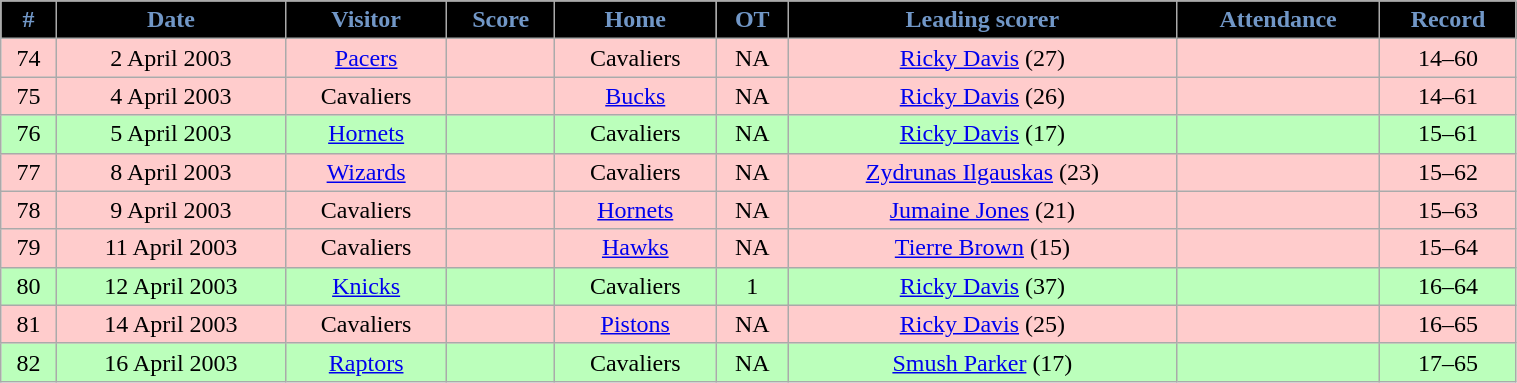<table class="wikitable" width="80%">
<tr align="center"  style="background:#000000; color:#7197c7">
<td><strong>#</strong></td>
<td><strong>Date</strong></td>
<td><strong>Visitor</strong></td>
<td><strong>Score</strong></td>
<td><strong>Home</strong></td>
<td><strong>OT</strong></td>
<td><strong>Leading scorer</strong></td>
<td><strong>Attendance</strong></td>
<td><strong>Record</strong></td>
</tr>
<tr align="center" bgcolor="#ffcccc">
<td>74</td>
<td>2 April 2003</td>
<td><a href='#'>Pacers</a></td>
<td></td>
<td>Cavaliers</td>
<td>NA</td>
<td><a href='#'>Ricky Davis</a> (27)</td>
<td></td>
<td>14–60</td>
</tr>
<tr align="center" bgcolor="#ffcccc">
<td>75</td>
<td>4 April 2003</td>
<td>Cavaliers</td>
<td></td>
<td><a href='#'>Bucks</a></td>
<td>NA</td>
<td><a href='#'>Ricky Davis</a> (26)</td>
<td></td>
<td>14–61</td>
</tr>
<tr align="center" bgcolor="#bbffbb">
<td>76</td>
<td>5 April 2003</td>
<td><a href='#'>Hornets</a></td>
<td></td>
<td>Cavaliers</td>
<td>NA</td>
<td><a href='#'>Ricky Davis</a> (17)</td>
<td></td>
<td>15–61</td>
</tr>
<tr align="center" bgcolor="#ffcccc">
<td>77</td>
<td>8 April 2003</td>
<td><a href='#'>Wizards</a></td>
<td></td>
<td>Cavaliers</td>
<td>NA</td>
<td><a href='#'>Zydrunas Ilgauskas</a> (23)</td>
<td></td>
<td>15–62</td>
</tr>
<tr align="center" bgcolor="#ffcccc">
<td>78</td>
<td>9 April 2003</td>
<td>Cavaliers</td>
<td></td>
<td><a href='#'>Hornets</a></td>
<td>NA</td>
<td><a href='#'>Jumaine Jones</a> (21)</td>
<td></td>
<td>15–63</td>
</tr>
<tr align="center" bgcolor="#ffcccc">
<td>79</td>
<td>11 April 2003</td>
<td>Cavaliers</td>
<td></td>
<td><a href='#'>Hawks</a></td>
<td>NA</td>
<td><a href='#'>Tierre Brown</a> (15)</td>
<td></td>
<td>15–64</td>
</tr>
<tr align="center" bgcolor="#bbffbb">
<td>80</td>
<td>12 April 2003</td>
<td><a href='#'>Knicks</a></td>
<td></td>
<td>Cavaliers</td>
<td>1</td>
<td><a href='#'>Ricky Davis</a> (37)</td>
<td></td>
<td>16–64</td>
</tr>
<tr align="center" bgcolor="#ffcccc">
<td>81</td>
<td>14 April 2003</td>
<td>Cavaliers</td>
<td></td>
<td><a href='#'>Pistons</a></td>
<td>NA</td>
<td><a href='#'>Ricky Davis</a> (25)</td>
<td></td>
<td>16–65</td>
</tr>
<tr align="center" bgcolor="#bbffbb">
<td>82</td>
<td>16 April 2003</td>
<td><a href='#'>Raptors</a></td>
<td></td>
<td>Cavaliers</td>
<td>NA</td>
<td><a href='#'>Smush Parker</a> (17)</td>
<td></td>
<td>17–65</td>
</tr>
</table>
